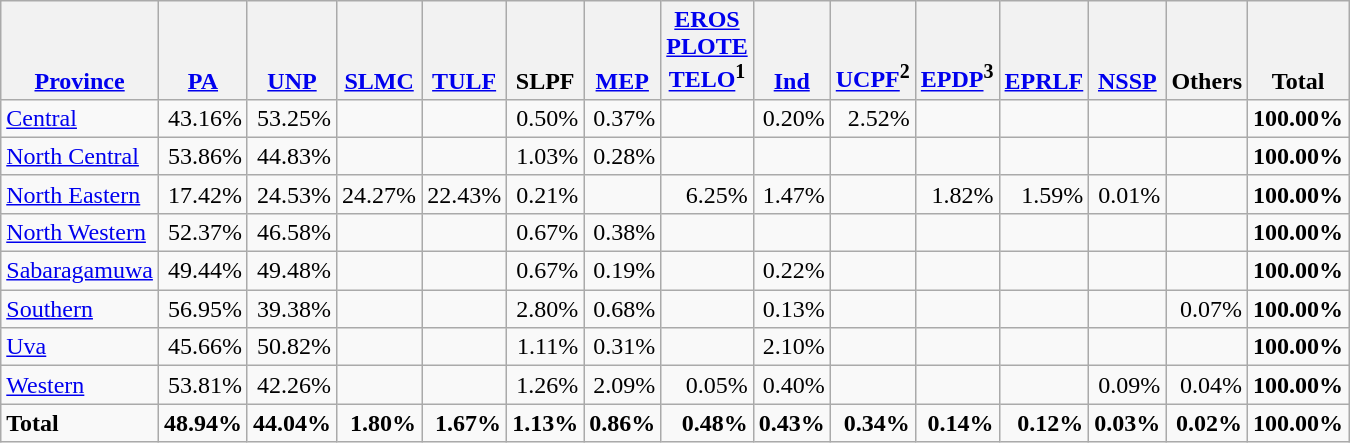<table class="wikitable sortable" border="1" style="text-align:right;">
<tr valign=bottom>
<th><a href='#'>Province</a><br></th>
<th><a href='#'>PA</a><br></th>
<th><a href='#'>UNP</a><br></th>
<th><a href='#'>SLMC</a><br></th>
<th><a href='#'>TULF</a><br></th>
<th>SLPF<br></th>
<th><a href='#'>MEP</a><br></th>
<th><a href='#'>EROS</a><br><a href='#'>PLOTE</a><br><a href='#'>TELO</a><sup>1</sup><br></th>
<th><a href='#'>Ind</a><br></th>
<th><a href='#'>UCPF</a><sup>2</sup><br></th>
<th><a href='#'>EPDP</a><sup>3</sup><br></th>
<th><a href='#'>EPRLF</a><br></th>
<th><a href='#'>NSSP</a><br></th>
<th>Others<br></th>
<th>Total<br></th>
</tr>
<tr>
<td align=left><a href='#'>Central</a></td>
<td>43.16%</td>
<td>53.25%</td>
<td></td>
<td></td>
<td>0.50%</td>
<td>0.37%</td>
<td></td>
<td>0.20%</td>
<td>2.52%</td>
<td></td>
<td></td>
<td></td>
<td></td>
<td><strong>100.00%</strong></td>
</tr>
<tr>
<td align=left><a href='#'>North Central</a></td>
<td>53.86%</td>
<td>44.83%</td>
<td></td>
<td></td>
<td>1.03%</td>
<td>0.28%</td>
<td></td>
<td></td>
<td></td>
<td></td>
<td></td>
<td></td>
<td></td>
<td><strong>100.00%</strong></td>
</tr>
<tr>
<td align=left><a href='#'>North Eastern</a></td>
<td>17.42%</td>
<td>24.53%</td>
<td>24.27%</td>
<td>22.43%</td>
<td>0.21%</td>
<td></td>
<td>6.25%</td>
<td>1.47%</td>
<td></td>
<td>1.82%</td>
<td>1.59%</td>
<td>0.01%</td>
<td></td>
<td><strong>100.00%</strong></td>
</tr>
<tr>
<td align=left><a href='#'>North Western</a></td>
<td>52.37%</td>
<td>46.58%</td>
<td></td>
<td></td>
<td>0.67%</td>
<td>0.38%</td>
<td></td>
<td></td>
<td></td>
<td></td>
<td></td>
<td></td>
<td></td>
<td><strong>100.00%</strong></td>
</tr>
<tr>
<td align=left><a href='#'>Sabaragamuwa</a></td>
<td>49.44%</td>
<td>49.48%</td>
<td></td>
<td></td>
<td>0.67%</td>
<td>0.19%</td>
<td></td>
<td>0.22%</td>
<td></td>
<td></td>
<td></td>
<td></td>
<td></td>
<td><strong>100.00%</strong></td>
</tr>
<tr>
<td align=left><a href='#'>Southern</a></td>
<td>56.95%</td>
<td>39.38%</td>
<td></td>
<td></td>
<td>2.80%</td>
<td>0.68%</td>
<td></td>
<td>0.13%</td>
<td></td>
<td></td>
<td></td>
<td></td>
<td>0.07%</td>
<td><strong>100.00%</strong></td>
</tr>
<tr>
<td align=left><a href='#'>Uva</a></td>
<td>45.66%</td>
<td>50.82%</td>
<td></td>
<td></td>
<td>1.11%</td>
<td>0.31%</td>
<td></td>
<td>2.10%</td>
<td></td>
<td></td>
<td></td>
<td></td>
<td></td>
<td><strong>100.00%</strong></td>
</tr>
<tr>
<td align=left><a href='#'>Western</a></td>
<td>53.81%</td>
<td>42.26%</td>
<td></td>
<td></td>
<td>1.26%</td>
<td>2.09%</td>
<td>0.05%</td>
<td>0.40%</td>
<td></td>
<td></td>
<td></td>
<td>0.09%</td>
<td>0.04%</td>
<td><strong>100.00%</strong></td>
</tr>
<tr class="sortbottom">
<td align=left><strong>Total</strong></td>
<td><strong>48.94%</strong></td>
<td><strong>44.04%</strong></td>
<td><strong>1.80%</strong></td>
<td><strong>1.67%</strong></td>
<td><strong>1.13%</strong></td>
<td><strong>0.86%</strong></td>
<td><strong>0.48%</strong></td>
<td><strong>0.43%</strong></td>
<td><strong>0.34%</strong></td>
<td><strong>0.14%</strong></td>
<td><strong>0.12%</strong></td>
<td><strong>0.03%</strong></td>
<td><strong>0.02%</strong></td>
<td><strong>100.00%</strong></td>
</tr>
</table>
